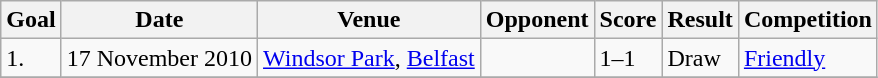<table class="wikitable">
<tr>
<th>Goal</th>
<th>Date</th>
<th>Venue</th>
<th>Opponent</th>
<th>Score</th>
<th>Result</th>
<th>Competition</th>
</tr>
<tr>
<td>1.</td>
<td>17 November 2010</td>
<td><a href='#'>Windsor Park</a>, <a href='#'>Belfast</a></td>
<td></td>
<td>1–1</td>
<td>Draw</td>
<td><a href='#'>Friendly</a></td>
</tr>
<tr>
</tr>
</table>
